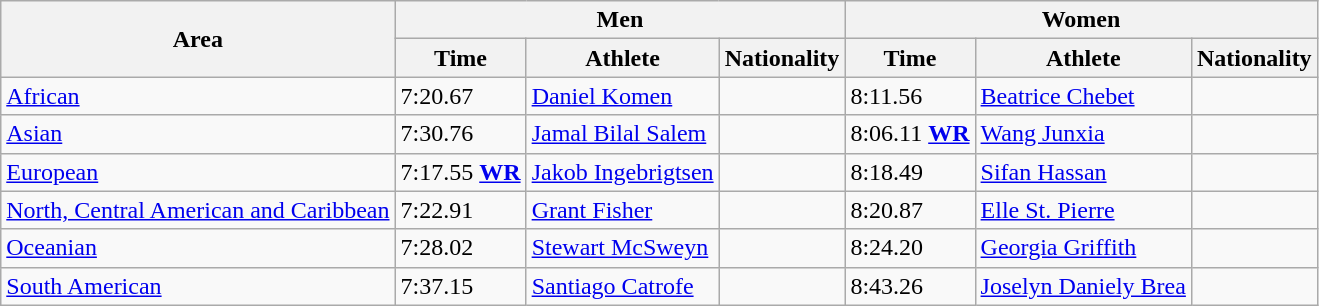<table class="wikitable">
<tr>
<th rowspan="2">Area</th>
<th colspan="3">Men</th>
<th colspan="3">Women</th>
</tr>
<tr>
<th scope="col">Time</th>
<th scope="col">Athlete</th>
<th scope="col">Nationality</th>
<th scope="col">Time</th>
<th scope="col">Athlete</th>
<th scope="col">Nationality</th>
</tr>
<tr>
<td><a href='#'>African</a></td>
<td>7:20.67</td>
<td><a href='#'>Daniel Komen</a></td>
<td></td>
<td>8:11.56</td>
<td><a href='#'>Beatrice Chebet</a></td>
<td></td>
</tr>
<tr>
<td><a href='#'>Asian</a></td>
<td>7:30.76</td>
<td><a href='#'>Jamal Bilal Salem</a></td>
<td></td>
<td>8:06.11 <strong><a href='#'>WR</a></strong></td>
<td><a href='#'>Wang Junxia</a></td>
<td></td>
</tr>
<tr>
<td><a href='#'>European</a></td>
<td>7:17.55 <strong><a href='#'>WR</a></strong></td>
<td><a href='#'>Jakob Ingebrigtsen</a></td>
<td></td>
<td>8:18.49</td>
<td><a href='#'>Sifan Hassan</a></td>
<td></td>
</tr>
<tr>
<td><a href='#'>North, Central American and Caribbean</a></td>
<td>7:22.91</td>
<td><a href='#'>Grant Fisher</a></td>
<td></td>
<td>8:20.87 </td>
<td><a href='#'>Elle St. Pierre</a></td>
<td></td>
</tr>
<tr>
<td><a href='#'>Oceanian</a></td>
<td>7:28.02</td>
<td><a href='#'>Stewart McSweyn</a></td>
<td></td>
<td>8:24.20</td>
<td><a href='#'>Georgia Griffith</a></td>
<td></td>
</tr>
<tr>
<td><a href='#'>South American</a></td>
<td>7:37.15</td>
<td><a href='#'>Santiago Catrofe</a></td>
<td></td>
<td>8:43.26</td>
<td><a href='#'>Joselyn Daniely Brea</a></td>
<td></td>
</tr>
</table>
